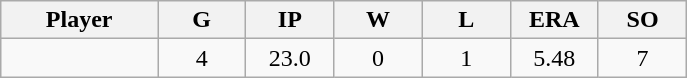<table class="wikitable sortable">
<tr>
<th bgcolor="#DDDDFF" width="16%">Player</th>
<th bgcolor="#DDDDFF" width="9%">G</th>
<th bgcolor="#DDDDFF" width="9%">IP</th>
<th bgcolor="#DDDDFF" width="9%">W</th>
<th bgcolor="#DDDDFF" width="9%">L</th>
<th bgcolor="#DDDDFF" width="9%">ERA</th>
<th bgcolor="#DDDDFF" width="9%">SO</th>
</tr>
<tr align="center">
<td></td>
<td>4</td>
<td>23.0</td>
<td>0</td>
<td>1</td>
<td>5.48</td>
<td>7</td>
</tr>
</table>
